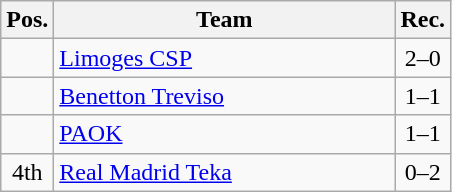<table class="wikitable" style="text-align:center">
<tr>
<th width=25>Pos.</th>
<th width=220>Team</th>
<th width=25>Rec.</th>
</tr>
<tr>
<td></td>
<td align=left> <a href='#'>Limoges CSP</a></td>
<td>2–0</td>
</tr>
<tr>
<td></td>
<td align=left> <a href='#'>Benetton Treviso</a></td>
<td>1–1</td>
</tr>
<tr>
<td></td>
<td align=left> <a href='#'>PAOK</a></td>
<td>1–1</td>
</tr>
<tr>
<td>4th</td>
<td align=left> <a href='#'>Real Madrid Teka</a></td>
<td>0–2</td>
</tr>
</table>
